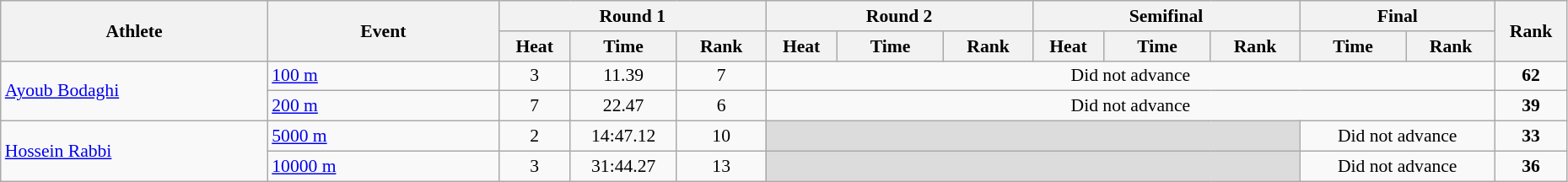<table class="wikitable" width="98%" style="text-align:center; font-size:90%">
<tr>
<th rowspan="2" width="15%">Athlete</th>
<th rowspan="2" width="13%">Event</th>
<th colspan="3" width="15%">Round 1</th>
<th colspan="3" width="15%">Round 2</th>
<th colspan="3" width="15%">Semifinal</th>
<th colspan="2" width="11%">Final</th>
<th rowspan="2" width="4%">Rank</th>
</tr>
<tr>
<th width="4%">Heat</th>
<th width="6%">Time</th>
<th>Rank</th>
<th width="4%">Heat</th>
<th width="6%">Time</th>
<th>Rank</th>
<th width="4%">Heat</th>
<th width="6%">Time</th>
<th>Rank</th>
<th width="6%">Time</th>
<th>Rank</th>
</tr>
<tr>
<td rowspan=2 align="left"><a href='#'>Ayoub Bodaghi</a></td>
<td align="left"><a href='#'>100 m</a></td>
<td>3</td>
<td>11.39</td>
<td>7</td>
<td colspan=8 align=center>Did not advance</td>
<td><strong>62</strong></td>
</tr>
<tr>
<td align="left"><a href='#'>200 m</a></td>
<td>7</td>
<td>22.47</td>
<td>6</td>
<td colspan=8 align=center>Did not advance</td>
<td><strong>39</strong></td>
</tr>
<tr>
<td rowspan=2 align="left"><a href='#'>Hossein Rabbi</a></td>
<td align="left"><a href='#'>5000 m</a></td>
<td>2</td>
<td>14:47.12</td>
<td>10</td>
<td colspan=6 bgcolor=#DCDCDC></td>
<td colspan=2 align=center>Did not advance</td>
<td><strong>33</strong></td>
</tr>
<tr>
<td align="left"><a href='#'>10000 m</a></td>
<td>3</td>
<td>31:44.27</td>
<td>13</td>
<td colspan=6 bgcolor=#DCDCDC></td>
<td colspan=2 align=center>Did not advance</td>
<td><strong>36</strong></td>
</tr>
</table>
